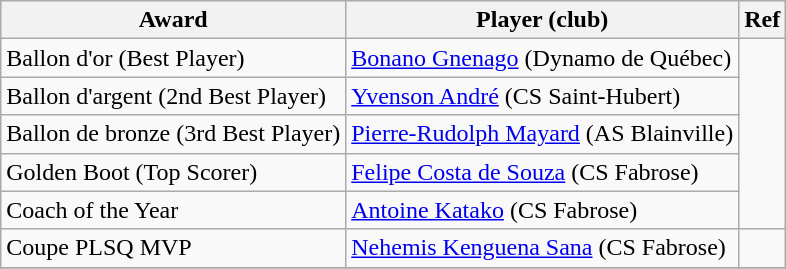<table class="wikitable">
<tr>
<th>Award</th>
<th>Player (club)</th>
<th>Ref</th>
</tr>
<tr>
<td>Ballon d'or (Best Player)</td>
<td><a href='#'>Bonano Gnenago</a> (Dynamo de Québec)</td>
<td rowspan=5></td>
</tr>
<tr>
<td>Ballon d'argent (2nd Best Player)</td>
<td><a href='#'>Yvenson André</a> (CS Saint-Hubert)</td>
</tr>
<tr>
<td>Ballon de bronze (3rd Best Player)</td>
<td><a href='#'>Pierre-Rudolph Mayard</a> (AS Blainville)</td>
</tr>
<tr>
<td>Golden Boot (Top Scorer)</td>
<td><a href='#'>Felipe Costa de Souza</a> (CS Fabrose)</td>
</tr>
<tr>
<td>Coach of the Year</td>
<td><a href='#'>Antoine Katako</a> (CS Fabrose)</td>
</tr>
<tr>
<td>Coupe PLSQ MVP</td>
<td><a href='#'>Nehemis Kenguena Sana</a> (CS Fabrose)</td>
<td></td>
</tr>
<tr>
</tr>
</table>
